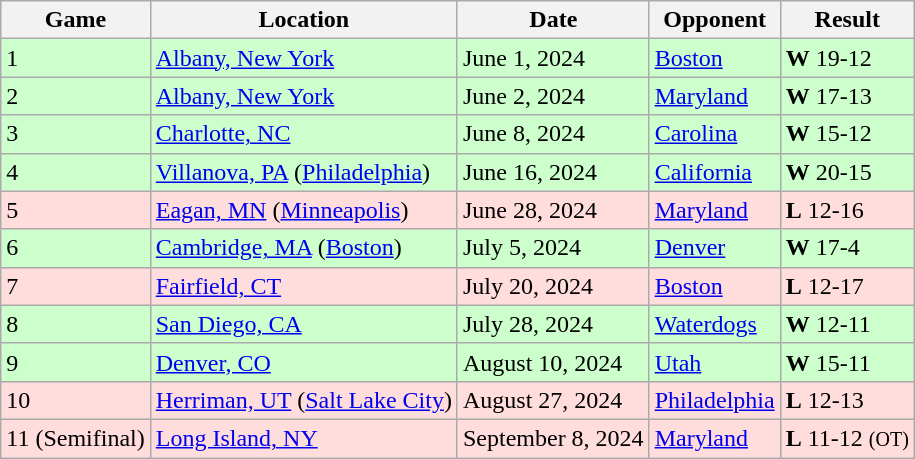<table class="wikitable">
<tr>
<th>Game</th>
<th>Location</th>
<th>Date</th>
<th>Opponent</th>
<th>Result</th>
</tr>
<tr bgcolor="#CCFFCC">
<td>1</td>
<td><a href='#'>Albany, New York</a></td>
<td>June 1, 2024</td>
<td><a href='#'>Boston</a></td>
<td><strong>W</strong> 19-12</td>
</tr>
<tr bgcolor="#CCFFCC">
<td>2</td>
<td><a href='#'>Albany, New York</a></td>
<td>June 2, 2024</td>
<td><a href='#'>Maryland</a></td>
<td><strong>W</strong> 17-13</td>
</tr>
<tr bgcolor="CCFFCC">
<td>3</td>
<td><a href='#'>Charlotte, NC</a></td>
<td>June 8, 2024</td>
<td><a href='#'>Carolina</a></td>
<td><strong>W</strong> 15-12</td>
</tr>
<tr bgcolor="CCFFCC">
<td>4</td>
<td><a href='#'>Villanova, PA</a> (<a href='#'>Philadelphia</a>)</td>
<td>June 16, 2024</td>
<td><a href='#'>California</a></td>
<td><strong>W</strong> 20-15</td>
</tr>
<tr bgcolor="FFDDDD">
<td>5</td>
<td><a href='#'>Eagan, MN</a> (<a href='#'>Minneapolis</a>)</td>
<td>June 28, 2024</td>
<td><a href='#'>Maryland</a></td>
<td><strong>L</strong> 12-16</td>
</tr>
<tr bgcolor="CCFFCC">
<td>6</td>
<td><a href='#'>Cambridge, MA</a> (<a href='#'>Boston</a>)</td>
<td>July 5, 2024</td>
<td><a href='#'>Denver</a></td>
<td><strong>W</strong> 17-4</td>
</tr>
<tr bgcolor="FFDDDD">
<td>7</td>
<td><a href='#'>Fairfield, CT</a></td>
<td>July 20, 2024</td>
<td><a href='#'>Boston</a></td>
<td><strong>L</strong> 12-17</td>
</tr>
<tr bgcolor="CCFFCC">
<td>8</td>
<td><a href='#'>San Diego, CA</a></td>
<td>July 28, 2024</td>
<td><a href='#'>Waterdogs</a></td>
<td><strong>W</strong> 12-11</td>
</tr>
<tr bgcolor="CCFFCC">
<td>9</td>
<td><a href='#'>Denver, CO</a></td>
<td>August 10, 2024</td>
<td><a href='#'>Utah</a></td>
<td><strong>W</strong> 15-11</td>
</tr>
<tr bgcolor="FFDDDD">
<td>10</td>
<td><a href='#'>Herriman, UT</a> (<a href='#'>Salt Lake City</a>)</td>
<td>August 27, 2024</td>
<td><a href='#'>Philadelphia</a></td>
<td><strong>L</strong> 12-13</td>
</tr>
<tr bgcolor="FFDDDD">
<td>11 (Semifinal)</td>
<td><a href='#'>Long Island, NY</a></td>
<td>September 8, 2024</td>
<td><a href='#'>Maryland</a></td>
<td><strong>L</strong> 11-12 <small>(OT)</small></td>
</tr>
</table>
